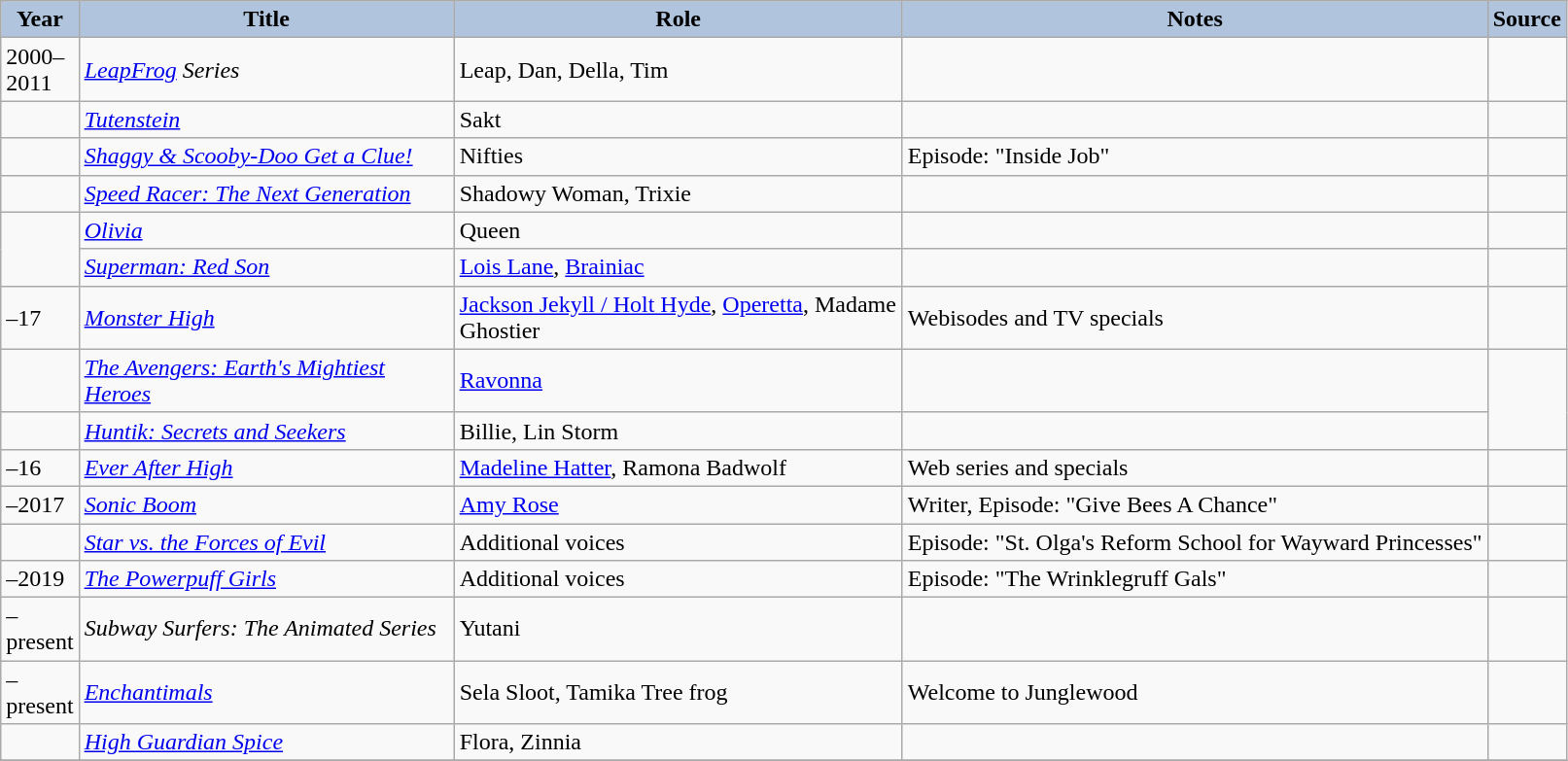<table class="wikitable sortable plainrowheaders" style="width=100%; font-size: 100%;">
<tr>
<th scope="col" style="background:#b0c4de; width:40px;">Year </th>
<th scope="col" style="background:#b0c4de; width:250px;">Title</th>
<th scope="col" style="background:#b0c4de; width:300px;">Role</th>
<th scope="col" style="background:#b0c4de;" class="unsortable">Notes </th>
<th scope="col" style="background:#b0c4de;" class="unsortable">Source</th>
</tr>
<tr>
<td>2000–2011</td>
<td><em><a href='#'>LeapFrog</a> Series</em></td>
<td>Leap, Dan, Della, Tim</td>
<td></td>
<td></td>
</tr>
<tr>
<td></td>
<td><em><a href='#'>Tutenstein</a></em></td>
<td>Sakt</td>
<td></td>
<td></td>
</tr>
<tr>
<td></td>
<td><em><a href='#'>Shaggy & Scooby-Doo Get a Clue!</a></em></td>
<td>Nifties</td>
<td>Episode: "Inside Job"</td>
<td></td>
</tr>
<tr>
<td></td>
<td><em><a href='#'>Speed Racer: The Next Generation</a></em></td>
<td>Shadowy Woman, Trixie</td>
<td></td>
<td></td>
</tr>
<tr>
<td rowspan="2"></td>
<td><em><a href='#'>Olivia</a></em></td>
<td>Queen</td>
<td></td>
<td></td>
</tr>
<tr>
<td><em><a href='#'>Superman: Red Son</a></em></td>
<td><a href='#'>Lois Lane</a>, <a href='#'>Brainiac</a></td>
<td></td>
<td></td>
</tr>
<tr>
<td>–17</td>
<td><em><a href='#'>Monster High</a></em></td>
<td><a href='#'>Jackson Jekyll / Holt Hyde</a>, <a href='#'>Operetta</a>, Madame Ghostier </td>
<td>Webisodes and TV specials</td>
<td></td>
</tr>
<tr>
<td></td>
<td><em><a href='#'>The Avengers: Earth's Mightiest Heroes</a></em></td>
<td><a href='#'>Ravonna</a></td>
<td></td>
<td rowspan="2"></td>
</tr>
<tr>
<td></td>
<td><em><a href='#'>Huntik: Secrets and Seekers</a></em></td>
<td>Billie, Lin Storm</td>
<td></td>
</tr>
<tr>
<td>–16</td>
<td><em><a href='#'>Ever After High</a></em></td>
<td><a href='#'>Madeline Hatter</a>, Ramona Badwolf</td>
<td>Web series and specials</td>
<td></td>
</tr>
<tr>
<td>–2017</td>
<td><em><a href='#'>Sonic Boom</a></em></td>
<td><a href='#'>Amy Rose</a></td>
<td>Writer, Episode: "Give Bees A Chance"</td>
<td></td>
</tr>
<tr>
<td></td>
<td><em><a href='#'>Star vs. the Forces of Evil</a></em></td>
<td>Additional voices</td>
<td>Episode: "St. Olga's Reform School for Wayward Princesses"</td>
<td></td>
</tr>
<tr>
<td>–2019</td>
<td><em><a href='#'>The Powerpuff Girls</a></em></td>
<td>Additional voices</td>
<td>Episode: "The Wrinklegruff Gals"</td>
<td></td>
</tr>
<tr>
<td>–present</td>
<td><em>Subway Surfers: The Animated Series</em></td>
<td>Yutani</td>
<td></td>
<td></td>
</tr>
<tr>
<td>–present</td>
<td><em><a href='#'>Enchantimals</a></em></td>
<td>Sela Sloot, Tamika Tree frog</td>
<td>Welcome to Junglewood</td>
<td></td>
</tr>
<tr>
<td></td>
<td><em><a href='#'>High Guardian Spice</a></em></td>
<td>Flora, Zinnia</td>
<td></td>
<td></td>
</tr>
<tr>
</tr>
</table>
